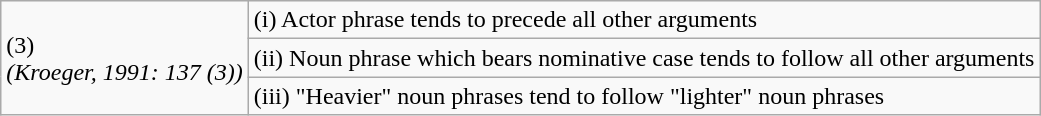<table class="wikitable">
<tr>
<td rowspan="3">(3)<br><em>(Kroeger, 1991: 137 (3))</em></td>
<td>(i) Actor phrase tends to precede all other arguments</td>
</tr>
<tr>
<td>(ii) Noun phrase which bears nominative case tends to follow all other arguments</td>
</tr>
<tr>
<td>(iii) "Heavier" noun phrases tend to follow "lighter" noun phrases</td>
</tr>
</table>
